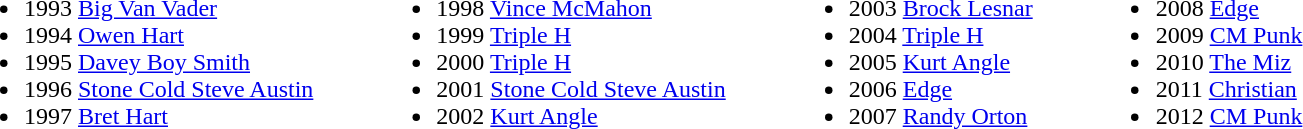<table border="0" cellpadding="2">
<tr valign="top">
<td><br><ul><li>1993 <a href='#'>Big Van Vader</a></li><li>1994 <a href='#'>Owen Hart</a></li><li>1995 <a href='#'>Davey Boy Smith</a></li><li>1996 <a href='#'>Stone Cold Steve Austin</a></li><li>1997 <a href='#'>Bret Hart</a></li></ul></td>
<td width="30"></td>
<td valign="top"><br><ul><li>1998 <a href='#'>Vince McMahon</a></li><li>1999 <a href='#'>Triple H</a></li><li>2000 <a href='#'>Triple H</a></li><li>2001 <a href='#'>Stone Cold Steve Austin</a></li><li>2002 <a href='#'>Kurt Angle</a></li></ul></td>
<td width="30"></td>
<td valign="top"><br><ul><li>2003 <a href='#'>Brock Lesnar</a></li><li>2004 <a href='#'>Triple H</a></li><li>2005 <a href='#'>Kurt Angle</a></li><li>2006 <a href='#'>Edge</a></li><li>2007 <a href='#'>Randy Orton</a></li></ul></td>
<td width="30"></td>
<td valign="top"><br><ul><li>2008 <a href='#'>Edge</a></li><li>2009 <a href='#'>CM Punk</a></li><li>2010 <a href='#'>The Miz</a></li><li>2011 <a href='#'>Christian</a></li><li>2012 <a href='#'>CM Punk</a></li></ul></td>
</tr>
</table>
